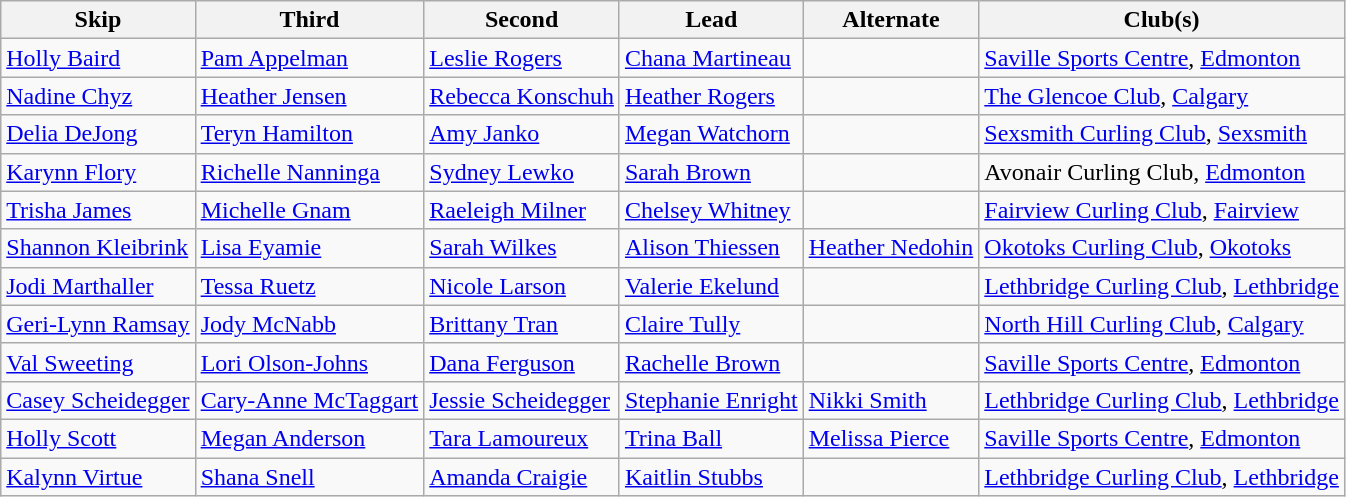<table class="wikitable" border="1">
<tr>
<th>Skip</th>
<th>Third</th>
<th>Second</th>
<th>Lead</th>
<th>Alternate</th>
<th>Club(s)</th>
</tr>
<tr>
<td><a href='#'>Holly Baird</a></td>
<td><a href='#'>Pam Appelman</a></td>
<td><a href='#'>Leslie Rogers</a></td>
<td><a href='#'>Chana Martineau</a></td>
<td></td>
<td><a href='#'>Saville Sports Centre</a>, <a href='#'>Edmonton</a></td>
</tr>
<tr>
<td><a href='#'>Nadine Chyz</a></td>
<td><a href='#'>Heather Jensen</a></td>
<td><a href='#'>Rebecca Konschuh</a></td>
<td><a href='#'>Heather Rogers</a></td>
<td></td>
<td><a href='#'>The Glencoe Club</a>, <a href='#'>Calgary</a></td>
</tr>
<tr>
<td><a href='#'>Delia DeJong</a></td>
<td><a href='#'>Teryn Hamilton</a></td>
<td><a href='#'>Amy Janko</a></td>
<td><a href='#'>Megan Watchorn</a></td>
<td></td>
<td><a href='#'>Sexsmith Curling Club</a>, <a href='#'>Sexsmith</a></td>
</tr>
<tr>
<td><a href='#'>Karynn Flory</a></td>
<td><a href='#'>Richelle Nanninga</a></td>
<td><a href='#'>Sydney Lewko</a></td>
<td><a href='#'>Sarah Brown</a></td>
<td></td>
<td>Avonair Curling Club, <a href='#'>Edmonton</a></td>
</tr>
<tr>
<td><a href='#'>Trisha James</a></td>
<td><a href='#'>Michelle Gnam</a></td>
<td><a href='#'>Raeleigh Milner</a></td>
<td><a href='#'>Chelsey Whitney</a></td>
<td></td>
<td><a href='#'>Fairview Curling Club</a>, <a href='#'>Fairview</a></td>
</tr>
<tr>
<td><a href='#'>Shannon Kleibrink</a></td>
<td><a href='#'>Lisa Eyamie</a></td>
<td><a href='#'>Sarah Wilkes</a></td>
<td><a href='#'>Alison Thiessen</a></td>
<td><a href='#'>Heather Nedohin</a></td>
<td><a href='#'>Okotoks Curling Club</a>, <a href='#'>Okotoks</a></td>
</tr>
<tr>
<td><a href='#'>Jodi Marthaller</a></td>
<td><a href='#'>Tessa Ruetz</a></td>
<td><a href='#'>Nicole Larson</a></td>
<td><a href='#'>Valerie Ekelund</a></td>
<td></td>
<td><a href='#'>Lethbridge Curling Club</a>, <a href='#'>Lethbridge</a></td>
</tr>
<tr>
<td><a href='#'>Geri-Lynn Ramsay</a></td>
<td><a href='#'>Jody McNabb</a></td>
<td><a href='#'>Brittany Tran</a></td>
<td><a href='#'>Claire Tully</a></td>
<td></td>
<td><a href='#'>North Hill Curling Club</a>, <a href='#'>Calgary</a></td>
</tr>
<tr>
<td><a href='#'>Val Sweeting</a></td>
<td><a href='#'>Lori Olson-Johns</a></td>
<td><a href='#'>Dana Ferguson</a></td>
<td><a href='#'>Rachelle Brown</a></td>
<td></td>
<td><a href='#'>Saville Sports Centre</a>, <a href='#'>Edmonton</a></td>
</tr>
<tr>
<td><a href='#'>Casey Scheidegger</a></td>
<td><a href='#'>Cary-Anne McTaggart</a></td>
<td><a href='#'>Jessie Scheidegger</a></td>
<td><a href='#'>Stephanie Enright</a></td>
<td><a href='#'>Nikki Smith</a></td>
<td><a href='#'>Lethbridge Curling Club</a>, <a href='#'>Lethbridge</a></td>
</tr>
<tr>
<td><a href='#'>Holly Scott</a></td>
<td><a href='#'>Megan Anderson</a></td>
<td><a href='#'>Tara Lamoureux</a></td>
<td><a href='#'>Trina Ball</a></td>
<td><a href='#'>Melissa Pierce</a></td>
<td><a href='#'>Saville Sports Centre</a>, <a href='#'>Edmonton</a></td>
</tr>
<tr>
<td><a href='#'>Kalynn Virtue</a></td>
<td><a href='#'>Shana Snell</a></td>
<td><a href='#'>Amanda Craigie</a></td>
<td><a href='#'>Kaitlin Stubbs</a></td>
<td></td>
<td><a href='#'>Lethbridge Curling Club</a>, <a href='#'>Lethbridge</a></td>
</tr>
</table>
